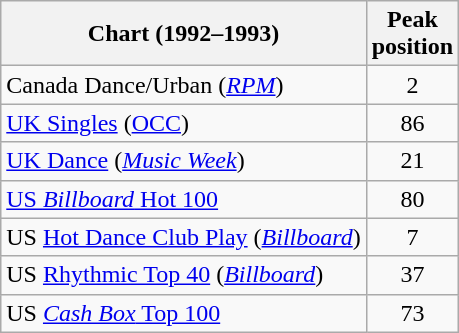<table class="wikitable sortable">
<tr>
<th>Chart (1992–1993)</th>
<th>Peak<br>position</th>
</tr>
<tr>
<td>Canada Dance/Urban (<a href='#'><em>RPM</em></a>)</td>
<td align="center">2</td>
</tr>
<tr>
<td><a href='#'>UK Singles</a> (<a href='#'>OCC</a>)</td>
<td align="center">86</td>
</tr>
<tr>
<td><a href='#'>UK Dance</a> (<em><a href='#'>Music Week</a></em>)</td>
<td align="center">21</td>
</tr>
<tr>
<td><a href='#'>US <em>Billboard</em> Hot 100</a></td>
<td align="center">80</td>
</tr>
<tr>
<td>US <a href='#'>Hot Dance Club Play</a> (<em><a href='#'>Billboard</a></em>)</td>
<td align="center">7</td>
</tr>
<tr>
<td>US <a href='#'>Rhythmic Top 40</a> (<em><a href='#'>Billboard</a></em>)</td>
<td align="center">37</td>
</tr>
<tr>
<td>US <a href='#'><em>Cash Box</em> Top 100</a></td>
<td align="center">73</td>
</tr>
</table>
